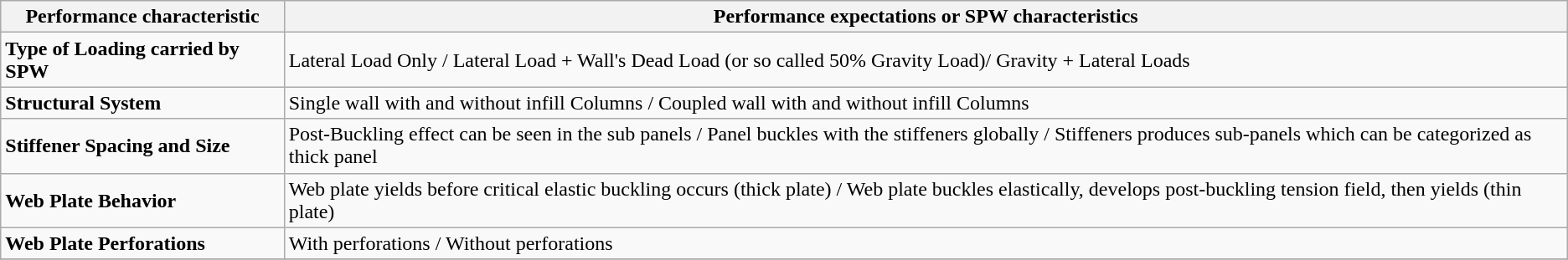<table class="wikitable">
<tr>
<th>Performance characteristic</th>
<th>Performance expectations or SPW characteristics</th>
</tr>
<tr>
<td><strong>Type of Loading carried by SPW</strong></td>
<td>Lateral Load Only / Lateral Load + Wall's Dead Load (or so called 50% Gravity Load)/ Gravity + Lateral Loads</td>
</tr>
<tr>
<td><strong>Structural System</strong></td>
<td>Single wall with and without infill Columns / Coupled wall with and without infill Columns</td>
</tr>
<tr>
<td><strong>Stiffener Spacing and Size</strong></td>
<td>Post-Buckling effect can be seen in the sub panels / Panel buckles with the stiffeners globally / Stiffeners produces sub-panels which can be categorized as thick panel</td>
</tr>
<tr>
<td><strong>Web Plate Behavior</strong></td>
<td>Web plate yields before critical elastic buckling occurs (thick plate) / Web plate buckles elastically, develops post-buckling tension field, then yields (thin plate)</td>
</tr>
<tr>
<td><strong>Web Plate Perforations</strong></td>
<td>With perforations / Without perforations</td>
</tr>
<tr>
</tr>
</table>
